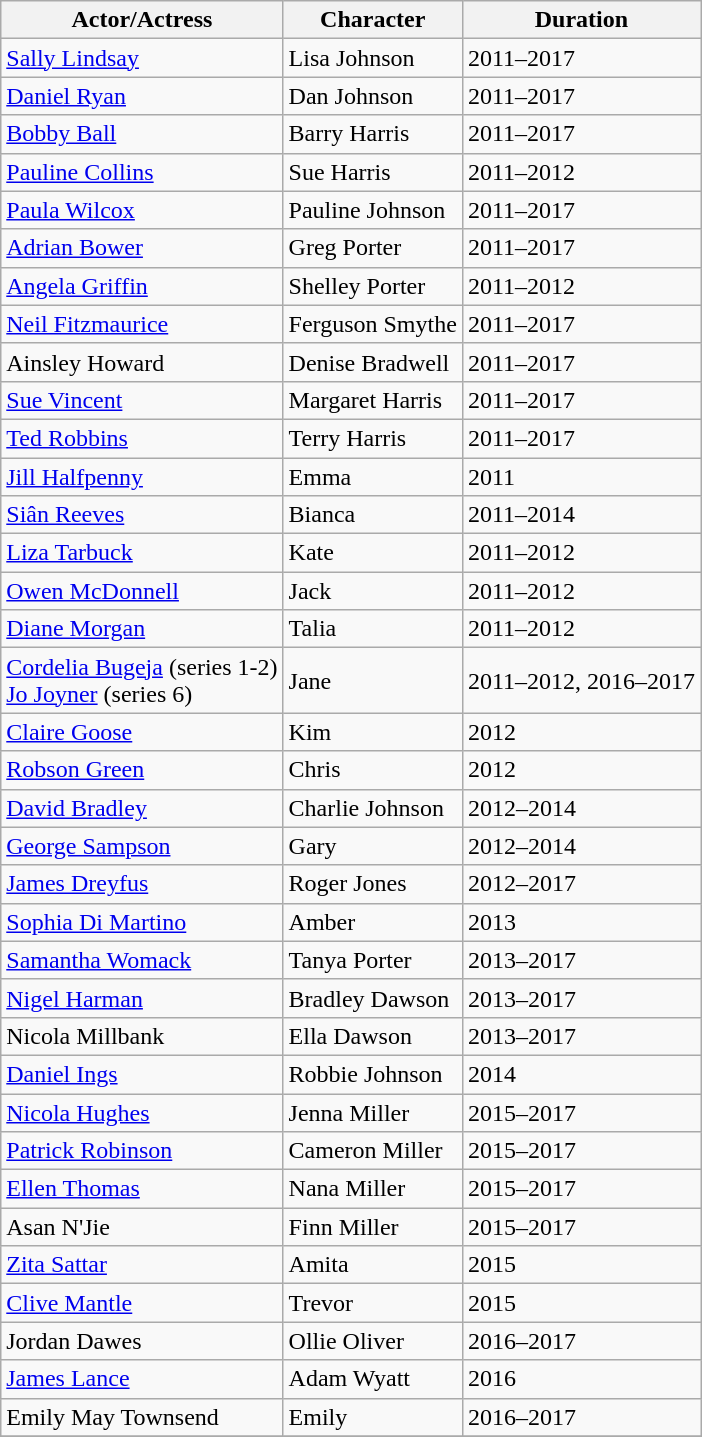<table class="wikitable">
<tr>
<th>Actor/Actress</th>
<th>Character</th>
<th>Duration</th>
</tr>
<tr>
<td><a href='#'>Sally Lindsay</a></td>
<td>Lisa Johnson</td>
<td>2011–2017</td>
</tr>
<tr>
<td><a href='#'>Daniel Ryan</a></td>
<td>Dan Johnson</td>
<td>2011–2017</td>
</tr>
<tr>
<td><a href='#'>Bobby Ball</a></td>
<td>Barry Harris</td>
<td>2011–2017</td>
</tr>
<tr>
<td><a href='#'>Pauline Collins</a></td>
<td>Sue Harris</td>
<td>2011–2012</td>
</tr>
<tr>
<td><a href='#'>Paula Wilcox</a></td>
<td>Pauline Johnson</td>
<td>2011–2017</td>
</tr>
<tr>
<td><a href='#'>Adrian Bower</a></td>
<td>Greg Porter</td>
<td>2011–2017</td>
</tr>
<tr>
<td><a href='#'>Angela Griffin</a></td>
<td>Shelley Porter</td>
<td>2011–2012</td>
</tr>
<tr>
<td><a href='#'>Neil Fitzmaurice</a></td>
<td>Ferguson Smythe</td>
<td>2011–2017</td>
</tr>
<tr>
<td>Ainsley Howard</td>
<td>Denise Bradwell</td>
<td>2011–2017</td>
</tr>
<tr>
<td><a href='#'>Sue Vincent</a></td>
<td>Margaret Harris</td>
<td>2011–2017</td>
</tr>
<tr>
<td><a href='#'>Ted Robbins</a></td>
<td>Terry Harris</td>
<td>2011–2017</td>
</tr>
<tr>
<td><a href='#'>Jill Halfpenny</a></td>
<td>Emma</td>
<td>2011</td>
</tr>
<tr>
<td><a href='#'>Siân Reeves</a></td>
<td>Bianca</td>
<td>2011–2014</td>
</tr>
<tr>
<td><a href='#'>Liza Tarbuck</a></td>
<td>Kate</td>
<td>2011–2012</td>
</tr>
<tr>
<td><a href='#'>Owen McDonnell</a></td>
<td>Jack</td>
<td>2011–2012</td>
</tr>
<tr>
<td><a href='#'>Diane Morgan</a></td>
<td>Talia</td>
<td>2011–2012</td>
</tr>
<tr>
<td><a href='#'>Cordelia Bugeja</a> (series 1-2)<br><a href='#'>Jo Joyner</a> (series 6)</td>
<td>Jane</td>
<td>2011–2012, 2016–2017</td>
</tr>
<tr>
<td><a href='#'>Claire Goose</a></td>
<td>Kim</td>
<td>2012</td>
</tr>
<tr>
<td><a href='#'>Robson Green</a></td>
<td>Chris</td>
<td>2012</td>
</tr>
<tr>
<td><a href='#'>David Bradley</a></td>
<td>Charlie Johnson</td>
<td>2012–2014</td>
</tr>
<tr>
<td><a href='#'>George Sampson</a></td>
<td>Gary</td>
<td>2012–2014</td>
</tr>
<tr>
<td><a href='#'>James Dreyfus</a></td>
<td>Roger Jones</td>
<td>2012–2017</td>
</tr>
<tr>
<td><a href='#'>Sophia Di Martino</a></td>
<td>Amber</td>
<td>2013</td>
</tr>
<tr>
<td><a href='#'>Samantha Womack</a></td>
<td>Tanya Porter</td>
<td>2013–2017</td>
</tr>
<tr>
<td><a href='#'>Nigel Harman</a></td>
<td>Bradley Dawson</td>
<td>2013–2017</td>
</tr>
<tr>
<td>Nicola Millbank</td>
<td>Ella Dawson</td>
<td>2013–2017</td>
</tr>
<tr>
<td><a href='#'>Daniel Ings</a></td>
<td>Robbie Johnson</td>
<td>2014</td>
</tr>
<tr>
<td><a href='#'>Nicola Hughes</a></td>
<td>Jenna Miller</td>
<td>2015–2017</td>
</tr>
<tr>
<td><a href='#'>Patrick Robinson</a></td>
<td>Cameron Miller</td>
<td>2015–2017</td>
</tr>
<tr>
<td><a href='#'>Ellen Thomas</a></td>
<td>Nana Miller</td>
<td>2015–2017</td>
</tr>
<tr>
<td>Asan N'Jie</td>
<td>Finn Miller</td>
<td>2015–2017</td>
</tr>
<tr>
<td><a href='#'>Zita Sattar</a></td>
<td>Amita</td>
<td>2015</td>
</tr>
<tr>
<td><a href='#'>Clive Mantle</a></td>
<td>Trevor</td>
<td>2015</td>
</tr>
<tr>
<td>Jordan Dawes</td>
<td>Ollie Oliver</td>
<td>2016–2017</td>
</tr>
<tr>
<td><a href='#'>James Lance</a></td>
<td>Adam Wyatt</td>
<td>2016</td>
</tr>
<tr>
<td>Emily May Townsend</td>
<td>Emily</td>
<td>2016–2017</td>
</tr>
<tr>
</tr>
</table>
